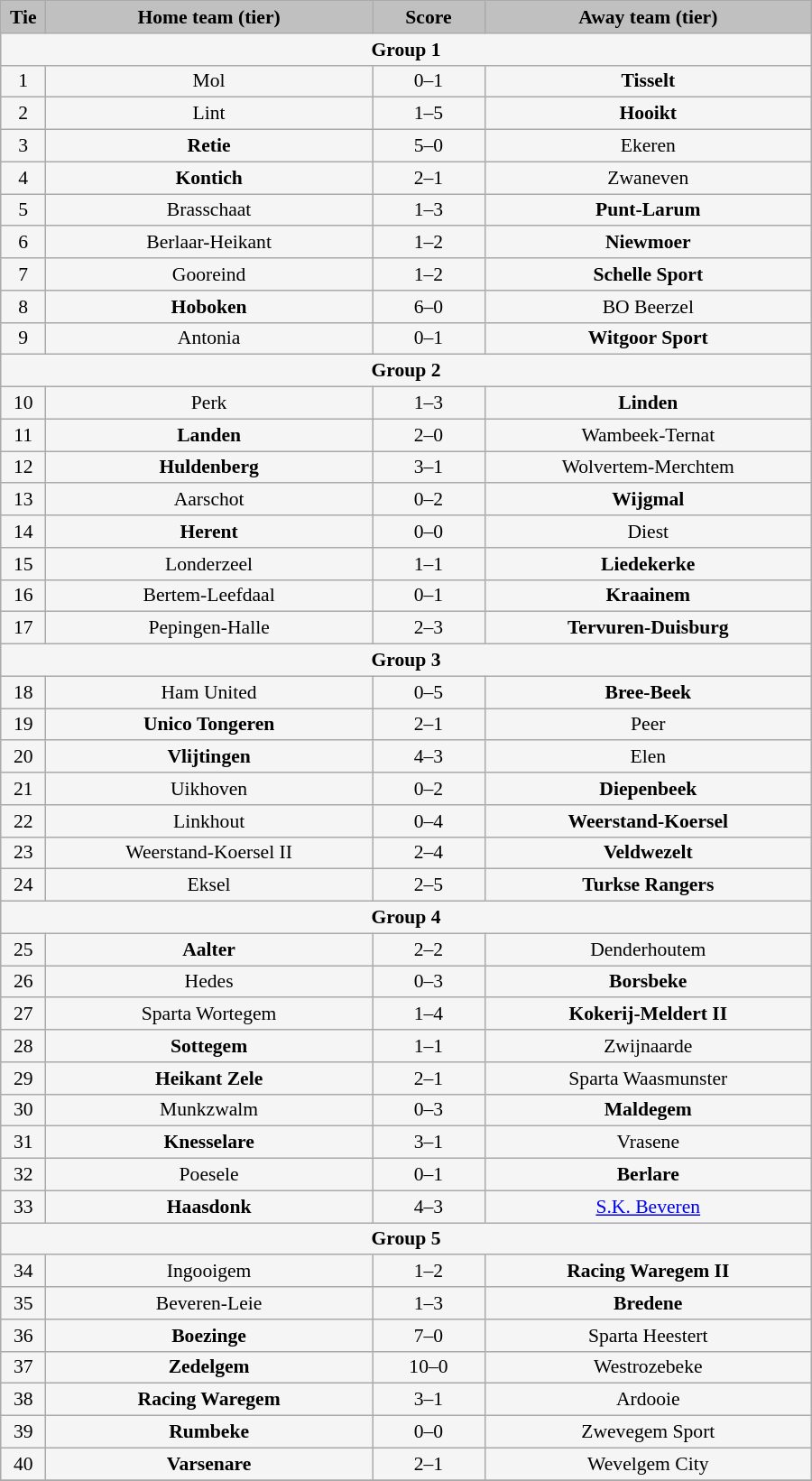<table class="wikitable" style="width: 600px; background:WhiteSmoke; text-align:center; font-size:90%">
<tr>
<td scope="col" style="width:  5.00%; background:silver;"><strong>Tie</strong></td>
<td scope="col" style="width: 36.25%; background:silver;"><strong>Home team (tier)</strong></td>
<td scope="col" style="width: 12.50%; background:silver;"><strong>Score</strong></td>
<td scope="col" style="width: 36.25%; background:silver;"><strong>Away team (tier)</strong></td>
</tr>
<tr>
<td colspan=4 scope="col" background:silver;"><strong>Group 1</strong></td>
</tr>
<tr>
<td>1</td>
<td>Mol</td>
<td>0–1</td>
<td><strong>Tisselt</strong></td>
</tr>
<tr>
<td>2</td>
<td>Lint</td>
<td>1–5</td>
<td><strong>Hooikt</strong></td>
</tr>
<tr>
<td>3</td>
<td><strong>Retie</strong></td>
<td>5–0</td>
<td>Ekeren</td>
</tr>
<tr>
<td>4</td>
<td><strong>Kontich</strong></td>
<td>2–1</td>
<td>Zwaneven</td>
</tr>
<tr>
<td>5</td>
<td>Brasschaat</td>
<td>1–3</td>
<td><strong>Punt-Larum</strong></td>
</tr>
<tr>
<td>6</td>
<td>Berlaar-Heikant</td>
<td>1–2</td>
<td><strong>Niewmoer</strong></td>
</tr>
<tr>
<td>7</td>
<td>Gooreind</td>
<td>1–2</td>
<td><strong>Schelle Sport</strong></td>
</tr>
<tr>
<td>8</td>
<td><strong>Hoboken</strong></td>
<td>6–0</td>
<td>BO Beerzel</td>
</tr>
<tr>
<td>9</td>
<td>Antonia</td>
<td>0–1</td>
<td><strong>Witgoor Sport</strong></td>
</tr>
<tr>
<td colspan=4 scope="col" background:silver;"><strong>Group 2</strong></td>
</tr>
<tr>
<td>10</td>
<td>Perk</td>
<td>1–3</td>
<td><strong>Linden</strong></td>
</tr>
<tr>
<td>11</td>
<td><strong>Landen</strong></td>
<td>2–0</td>
<td>Wambeek-Ternat</td>
</tr>
<tr>
<td>12</td>
<td><strong>Huldenberg</strong></td>
<td>3–1</td>
<td>Wolvertem-Merchtem</td>
</tr>
<tr>
<td>13</td>
<td>Aarschot</td>
<td>0–2</td>
<td><strong>Wijgmal</strong></td>
</tr>
<tr>
<td>14</td>
<td><strong>Herent</strong></td>
<td>0–0 </td>
<td>Diest</td>
</tr>
<tr>
<td>15</td>
<td>Londerzeel</td>
<td>1–1 </td>
<td><strong>Liedekerke</strong></td>
</tr>
<tr>
<td>16</td>
<td>Bertem-Leefdaal</td>
<td>0–1</td>
<td><strong>Kraainem</strong></td>
</tr>
<tr>
<td>17</td>
<td>Pepingen-Halle</td>
<td>2–3</td>
<td><strong>Tervuren-Duisburg</strong></td>
</tr>
<tr>
<td colspan=4 scope="col" background:silver;"><strong>Group 3</strong></td>
</tr>
<tr>
<td>18</td>
<td>Ham United</td>
<td>0–5</td>
<td><strong>Bree-Beek</strong></td>
</tr>
<tr>
<td>19</td>
<td><strong>Unico Tongeren</strong></td>
<td>2–1</td>
<td>Peer</td>
</tr>
<tr>
<td>20</td>
<td><strong>Vlijtingen</strong></td>
<td>4–3</td>
<td>Elen</td>
</tr>
<tr>
<td>21</td>
<td>Uikhoven</td>
<td>0–2</td>
<td><strong>Diepenbeek</strong></td>
</tr>
<tr>
<td>22</td>
<td>Linkhout</td>
<td>0–4</td>
<td><strong>Weerstand-Koersel</strong></td>
</tr>
<tr>
<td>23</td>
<td>Weerstand-Koersel II</td>
<td>2–4</td>
<td><strong>Veldwezelt</strong></td>
</tr>
<tr>
<td>24</td>
<td>Eksel</td>
<td>2–5</td>
<td><strong>Turkse Rangers</strong></td>
</tr>
<tr>
<td colspan=4 scope="col" background:silver;"><strong>Group 4</strong></td>
</tr>
<tr>
<td>25</td>
<td><strong>Aalter</strong></td>
<td>2–2 </td>
<td>Denderhoutem</td>
</tr>
<tr>
<td>26</td>
<td>Hedes</td>
<td>0–3</td>
<td><strong>Borsbeke</strong></td>
</tr>
<tr>
<td>27</td>
<td>Sparta Wortegem</td>
<td>1–4</td>
<td><strong>Kokerij-Meldert II</strong></td>
</tr>
<tr>
<td>28</td>
<td><strong>Sottegem</strong></td>
<td>1–1 </td>
<td>Zwijnaarde</td>
</tr>
<tr>
<td>29</td>
<td><strong>Heikant Zele</strong></td>
<td>2–1</td>
<td>Sparta Waasmunster</td>
</tr>
<tr>
<td>30</td>
<td>Munkzwalm</td>
<td>0–3</td>
<td><strong>Maldegem</strong></td>
</tr>
<tr>
<td>31</td>
<td><strong>Knesselare</strong></td>
<td>3–1</td>
<td>Vrasene</td>
</tr>
<tr>
<td>32</td>
<td>Poesele</td>
<td>0–1</td>
<td><strong>Berlare</strong></td>
</tr>
<tr>
<td>33</td>
<td><strong>Haasdonk</strong></td>
<td>4–3</td>
<td><a href='#'>S.K. Beveren</a></td>
</tr>
<tr>
<td colspan=4 scope="col" background:silver;"><strong>Group 5</strong></td>
</tr>
<tr>
<td>34</td>
<td>Ingooigem</td>
<td>1–2</td>
<td><strong>Racing Waregem II</strong></td>
</tr>
<tr>
<td>35</td>
<td>Beveren-Leie</td>
<td>1–3</td>
<td><strong>Bredene</strong></td>
</tr>
<tr>
<td>36</td>
<td><strong>Boezinge</strong></td>
<td>7–0</td>
<td>Sparta Heestert</td>
</tr>
<tr>
<td>37</td>
<td><strong>Zedelgem</strong></td>
<td>10–0</td>
<td>Westrozebeke</td>
</tr>
<tr>
<td>38</td>
<td><strong>Racing Waregem</strong></td>
<td>3–1</td>
<td>Ardooie</td>
</tr>
<tr>
<td>39</td>
<td><strong>Rumbeke</strong></td>
<td>0–0 </td>
<td>Zwevegem Sport</td>
</tr>
<tr>
<td>40</td>
<td><strong>Varsenare</strong></td>
<td>2–1</td>
<td>Wevelgem City</td>
</tr>
<tr>
</tr>
</table>
